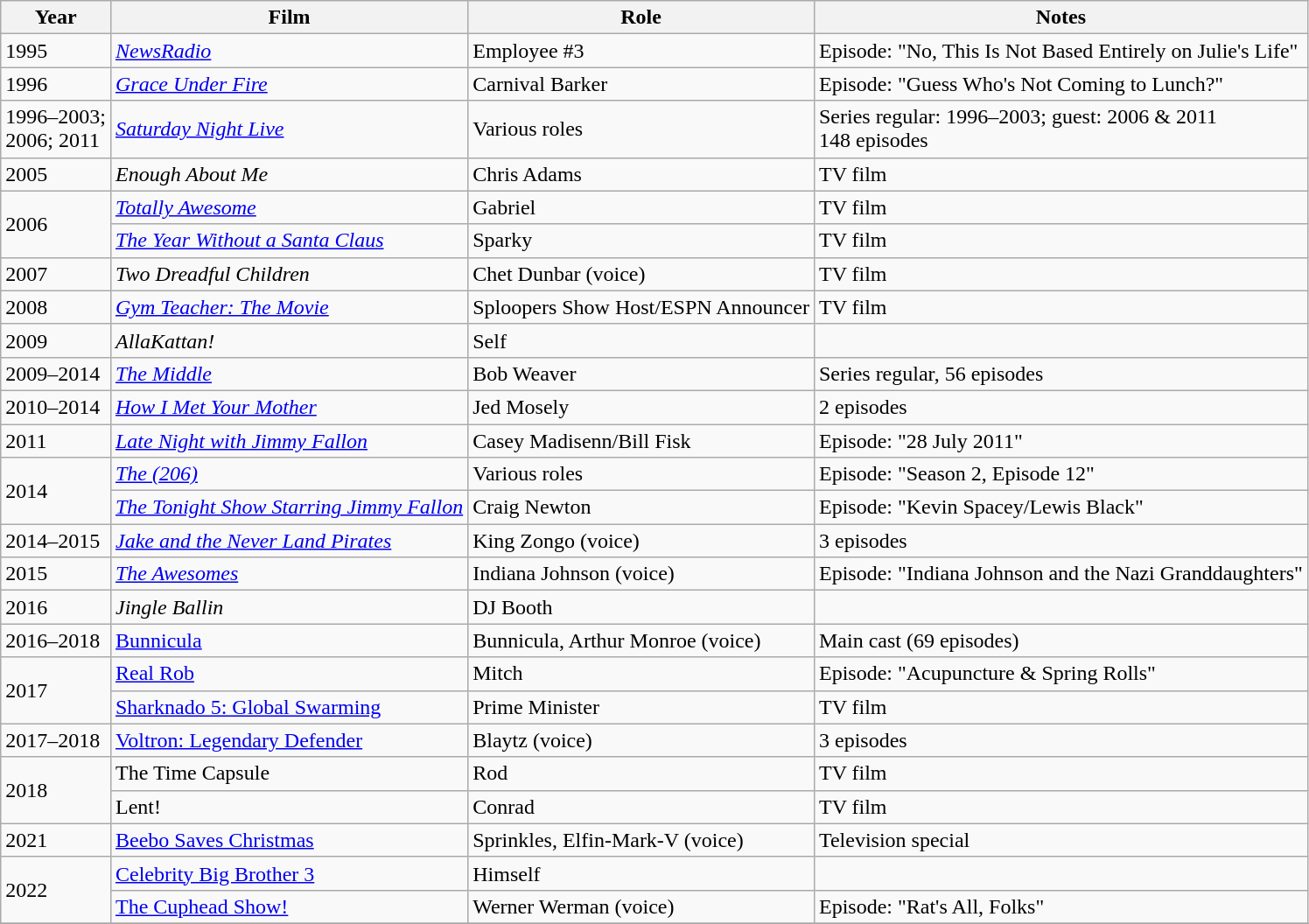<table class="wikitable">
<tr>
<th>Year</th>
<th>Film</th>
<th>Role</th>
<th>Notes</th>
</tr>
<tr>
<td>1995</td>
<td><em><a href='#'>NewsRadio</a></em></td>
<td>Employee #3</td>
<td>Episode: "No, This Is Not Based Entirely on Julie's Life"</td>
</tr>
<tr>
<td>1996</td>
<td><em><a href='#'>Grace Under Fire</a></em></td>
<td>Carnival Barker</td>
<td>Episode: "Guess Who's Not Coming to Lunch?"</td>
</tr>
<tr>
<td>1996–2003;<br>2006; 2011</td>
<td><em><a href='#'>Saturday Night Live</a></em></td>
<td>Various roles</td>
<td>Series regular: 1996–2003; guest: 2006 & 2011<br>148 episodes</td>
</tr>
<tr>
<td>2005</td>
<td><em>Enough About Me</em></td>
<td>Chris Adams</td>
<td>TV film</td>
</tr>
<tr>
<td rowspan="2">2006</td>
<td><em><a href='#'>Totally Awesome</a></em></td>
<td>Gabriel</td>
<td>TV film</td>
</tr>
<tr>
<td><em><a href='#'>The Year Without a Santa Claus</a></em></td>
<td>Sparky</td>
<td>TV film</td>
</tr>
<tr>
<td>2007</td>
<td><em>Two Dreadful Children</em></td>
<td>Chet Dunbar (voice)</td>
<td>TV film</td>
</tr>
<tr>
<td>2008</td>
<td><em><a href='#'>Gym Teacher: The Movie</a></em></td>
<td>Sploopers Show Host/ESPN Announcer</td>
<td>TV film</td>
</tr>
<tr>
<td>2009</td>
<td><em>AllaKattan!</em></td>
<td>Self</td>
<td></td>
</tr>
<tr>
<td>2009–2014</td>
<td><em><a href='#'>The Middle</a></em></td>
<td>Bob Weaver</td>
<td>Series regular, 56 episodes</td>
</tr>
<tr>
<td>2010–2014</td>
<td><em><a href='#'>How I Met Your Mother</a></em></td>
<td>Jed Mosely</td>
<td>2 episodes</td>
</tr>
<tr>
<td>2011</td>
<td><em><a href='#'>Late Night with Jimmy Fallon</a></em></td>
<td>Casey Madisenn/Bill Fisk</td>
<td>Episode: "28 July 2011"</td>
</tr>
<tr>
<td rowspan="2">2014</td>
<td><em><a href='#'>The (206)</a></em></td>
<td>Various roles</td>
<td>Episode: "Season 2, Episode 12"</td>
</tr>
<tr>
<td><em><a href='#'>The Tonight Show Starring Jimmy Fallon</a></em></td>
<td>Craig Newton</td>
<td>Episode: "Kevin Spacey/Lewis Black"</td>
</tr>
<tr>
<td>2014–2015</td>
<td><em><a href='#'>Jake and the Never Land Pirates</a></em></td>
<td>King Zongo (voice)</td>
<td>3 episodes</td>
</tr>
<tr>
<td>2015</td>
<td><em><a href='#'>The Awesomes</a></em></td>
<td>Indiana Johnson (voice)</td>
<td>Episode: "Indiana Johnson and the Nazi Granddaughters"</td>
</tr>
<tr>
<td>2016</td>
<td><em>Jingle Ballin<strong></td>
<td>DJ Booth</td>
<td></td>
</tr>
<tr>
<td>2016–2018</td>
<td></em><a href='#'>Bunnicula</a><em></td>
<td>Bunnicula, Arthur Monroe (voice)</td>
<td>Main cast (69 episodes)</td>
</tr>
<tr>
<td rowspan="2">2017</td>
<td></em><a href='#'>Real Rob</a><em></td>
<td>Mitch</td>
<td>Episode: "Acupuncture & Spring Rolls"</td>
</tr>
<tr>
<td></em><a href='#'>Sharknado 5: Global Swarming</a><em></td>
<td>Prime Minister</td>
<td>TV film</td>
</tr>
<tr>
<td>2017–2018</td>
<td></em><a href='#'>Voltron: Legendary Defender</a><em></td>
<td>Blaytz (voice)</td>
<td>3 episodes</td>
</tr>
<tr>
<td rowspan="2">2018</td>
<td></em>The Time Capsule<em></td>
<td>Rod</td>
<td>TV film</td>
</tr>
<tr>
<td></em>Lent!<em></td>
<td>Conrad</td>
<td>TV film</td>
</tr>
<tr>
<td>2021</td>
<td></em><a href='#'>Beebo Saves Christmas</a><em></td>
<td>Sprinkles, Elfin-Mark-V (voice)</td>
<td>Television special</td>
</tr>
<tr>
<td rowspan="2">2022</td>
<td></em><a href='#'>Celebrity Big Brother 3</a><em></td>
<td>Himself</td>
<td></td>
</tr>
<tr>
<td></em><a href='#'>The Cuphead Show!</a><em></td>
<td>Werner Werman (voice)</td>
<td>Episode: "Rat's All, Folks"</td>
</tr>
<tr>
</tr>
</table>
